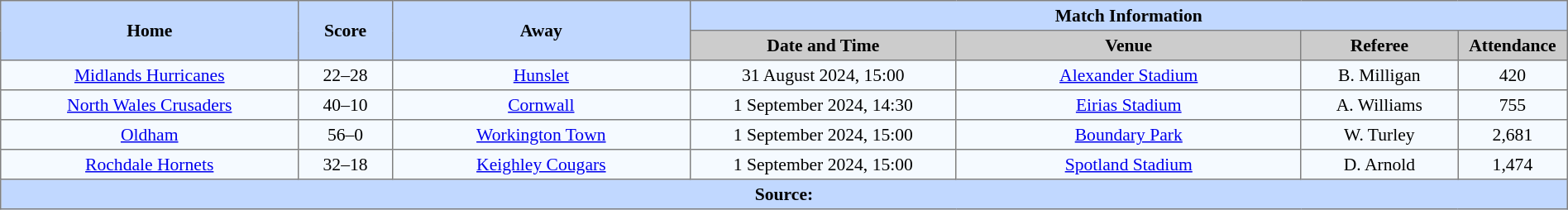<table border=1 style="border-collapse:collapse; font-size:90%; text-align:center;" cellpadding=3 cellspacing=0 width=100%>
<tr bgcolor=#C1D8FF>
<th scope="col" rowspan=2 width=19%>Home</th>
<th scope="col" rowspan=2 width=6%>Score</th>
<th scope="col" rowspan=2 width=19%>Away</th>
<th colspan=6>Match Information</th>
</tr>
<tr bgcolor=#CCCCCC>
<th scope="col" width=17%>Date and Time</th>
<th scope="col" width=22%>Venue</th>
<th scope="col" width=10%>Referee</th>
<th scope="col" width=7%>Attendance</th>
</tr>
<tr bgcolor=#F5FAFF>
<td> <a href='#'>Midlands Hurricanes</a></td>
<td>22–28</td>
<td> <a href='#'>Hunslet</a></td>
<td>31 August 2024, 15:00</td>
<td><a href='#'>Alexander Stadium</a></td>
<td>B. Milligan</td>
<td>420</td>
</tr>
<tr bgcolor=#F5FAFF>
<td>  <a href='#'>North Wales Crusaders</a></td>
<td>40–10</td>
<td> <a href='#'>Cornwall</a></td>
<td>1 September 2024, 14:30</td>
<td><a href='#'>Eirias Stadium</a></td>
<td>A. Williams</td>
<td>755</td>
</tr>
<tr bgcolor=#F5FAFF>
<td> <a href='#'>Oldham</a></td>
<td>56–0</td>
<td> <a href='#'>Workington Town</a></td>
<td>1 September 2024, 15:00</td>
<td><a href='#'>Boundary Park</a></td>
<td>W. Turley</td>
<td>2,681</td>
</tr>
<tr bgcolor=#F5FAFF>
<td> <a href='#'>Rochdale Hornets</a></td>
<td>32–18</td>
<td> <a href='#'>Keighley Cougars</a></td>
<td>1 September 2024, 15:00</td>
<td><a href='#'>Spotland Stadium</a></td>
<td>D. Arnold</td>
<td>1,474</td>
</tr>
<tr style="background:#c1d8ff;">
<th colspan=7>Source:</th>
</tr>
</table>
